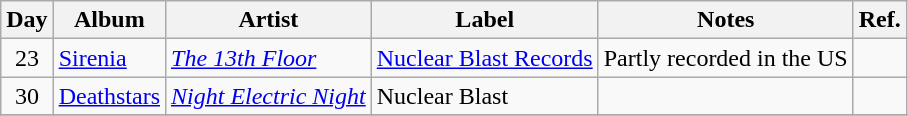<table class="wikitable">
<tr>
<th>Day</th>
<th>Album</th>
<th>Artist</th>
<th>Label</th>
<th>Notes</th>
<th>Ref.</th>
</tr>
<tr>
<td rowspan="1" style="text-align:center;">23</td>
<td><a href='#'>Sirenia</a></td>
<td><em><a href='#'>The 13th Floor</a></em></td>
<td><a href='#'>Nuclear Blast Records</a></td>
<td>Partly recorded in the US</td>
<td></td>
</tr>
<tr>
<td rowspan="1" style="text-align:center;">30</td>
<td><a href='#'>Deathstars</a></td>
<td><em><a href='#'>Night Electric Night</a></em></td>
<td>Nuclear Blast</td>
<td></td>
<td></td>
</tr>
<tr>
</tr>
</table>
